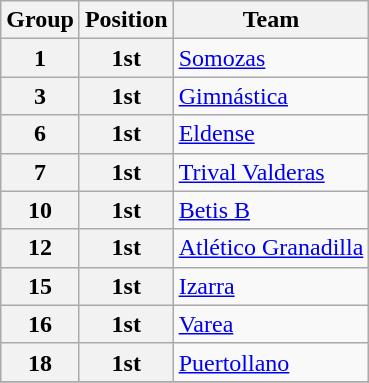<table class="wikitable">
<tr>
<th>Group</th>
<th>Position</th>
<th>Team</th>
</tr>
<tr>
<th>1</th>
<th>1st</th>
<td><a href='#'>Somozas</a></td>
</tr>
<tr>
<th>3</th>
<th>1st</th>
<td><a href='#'>Gimnástica</a></td>
</tr>
<tr>
<th>6</th>
<th>1st</th>
<td><a href='#'>Eldense</a></td>
</tr>
<tr>
<th>7</th>
<th>1st</th>
<td><a href='#'>Trival Valderas</a></td>
</tr>
<tr>
<th>10</th>
<th>1st</th>
<td><a href='#'>Betis B</a></td>
</tr>
<tr>
<th>12</th>
<th>1st</th>
<td><a href='#'>Atlético Granadilla</a></td>
</tr>
<tr>
<th>15</th>
<th>1st</th>
<td><a href='#'>Izarra</a></td>
</tr>
<tr>
<th>16</th>
<th>1st</th>
<td><a href='#'>Varea</a></td>
</tr>
<tr>
<th>18</th>
<th>1st</th>
<td><a href='#'>Puertollano</a></td>
</tr>
<tr>
</tr>
</table>
